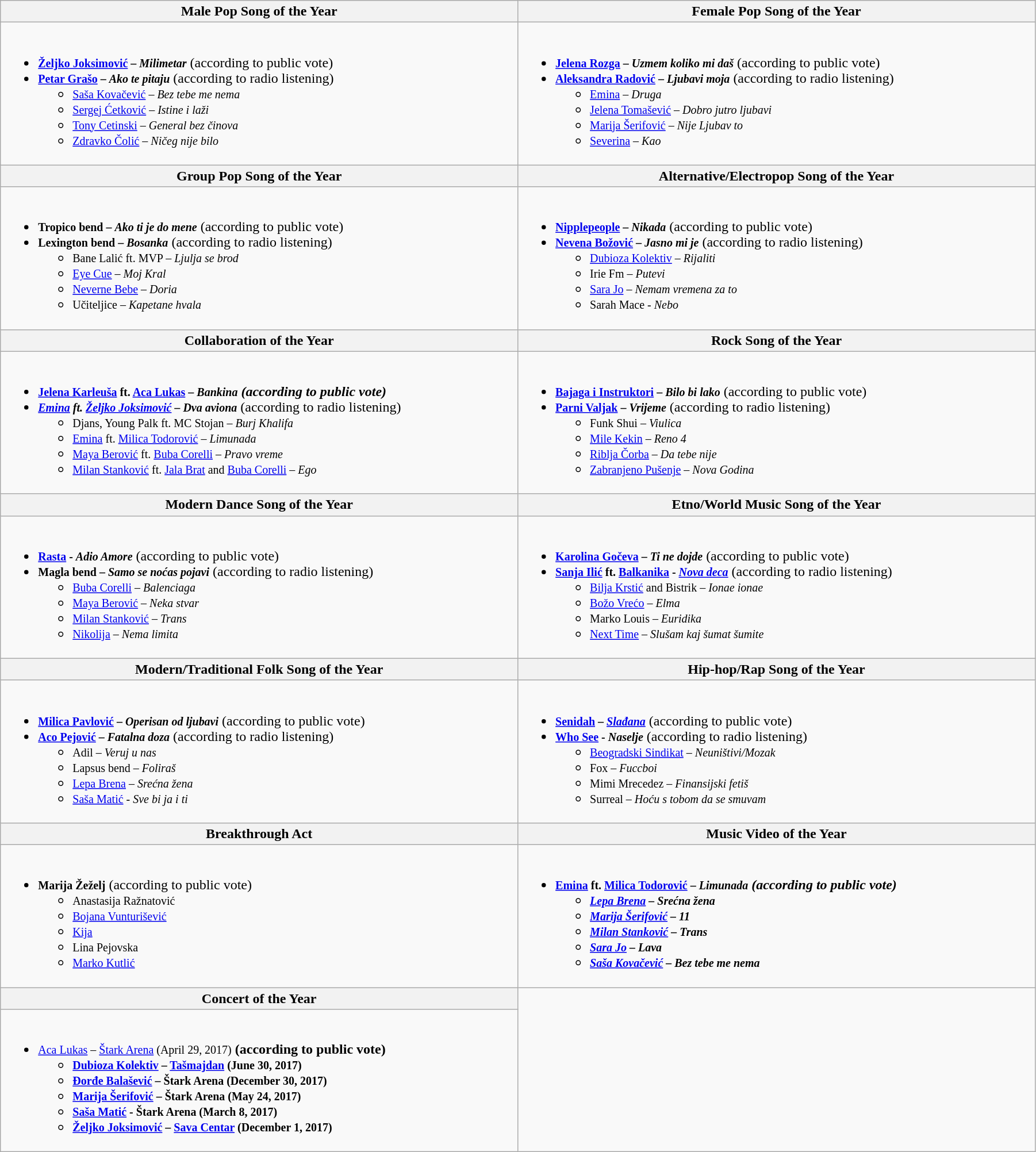<table class="wikitable" style="width:95%">
<tr>
<th width="50%">Male Pop Song of the Year</th>
<th width="50%">Female Pop Song of the Year</th>
</tr>
<tr>
<td valign="top"><br><ul><li><strong><small><a href='#'>Željko Joksimović</a> – <em>Milimetar</em></small></strong> (according to public vote)</li><li><strong><small><a href='#'>Petar Grašo</a> – <em>Ako te pitaju</em></small></strong> (according to radio listening)<ul><li><small><a href='#'>Saša Kovačević</a> – <em>Bez tebe me nema</em></small></li><li><small><a href='#'>Sergej Ćetković</a> – <em>Istine i laži</em></small></li><li><small><a href='#'>Tony Cetinski</a> – <em>General bez činova</em></small></li><li><small><a href='#'>Zdravko Čolić</a> – <em>Ničeg nije bilo</em></small></li></ul></li></ul></td>
<td valign="top"><br><ul><li><strong><small><a href='#'>Jelena Rozga</a> – <em>Uzmem koliko mi daš</em></small></strong> (according to public vote)</li><li><strong><small><a href='#'>Aleksandra Radović</a> – <em>Ljubavi moja</em></small></strong> (according to radio listening)<ul><li><small><a href='#'>Emina</a> – <em>Druga</em></small></li><li><small><a href='#'>Jelena Tomašević</a> – <em>Dobro jutro ljubavi</em></small></li><li><small><a href='#'>Marija Šerifović</a> – <em>Nije Ljubav to</em></small></li><li><small><a href='#'>Severina</a> – <em>Kao</em></small></li></ul></li></ul></td>
</tr>
<tr>
<th width="50%">Group Pop Song of the Year</th>
<th width="50%">Alternative/Electropop Song of the Year</th>
</tr>
<tr>
<td valign="top"><br><ul><li><strong><small>Tropico bend – <em>Ako ti je do mene</em></small></strong> (according to public vote)</li><li><strong><small>Lexington bend – <em>Bosanka</em></small></strong> (according to radio listening)<ul><li><small>Bane Lalić ft. MVP – <em>Ljulja se brod</em></small></li><li><small><a href='#'>Eye Cue</a> – <em>Moj Kral</em></small></li><li><small><a href='#'>Neverne Bebe</a> – <em>Doria</em></small></li><li><small>Učiteljice – <em>Kapetane hvala</em></small></li></ul></li></ul></td>
<td valign="top"><br><ul><li><strong><small><a href='#'>Nipplepeople</a> – <em>Nikada</em></small></strong> (according to public vote)</li><li><strong><small><a href='#'>Nevena Božović</a> – <em>Jasno mi je</em></small></strong> (according to radio listening)<ul><li><small><a href='#'>Dubioza Kolektiv</a> – <em>Rijaliti</em></small></li><li><small>Irie Fm – <em>Putevi</em></small></li><li><small><a href='#'>Sara Jo</a> – <em>Nemam vremena za to</em></small></li><li><small>Sarah Mace - <em>Nebo</em></small></li></ul></li></ul></td>
</tr>
<tr>
<th width="50%">Collaboration of the Year</th>
<th width="50%">Rock Song of the Year</th>
</tr>
<tr>
<td valign="top"><br><ul><li><small><strong><a href='#'>Jelena Karleuša</a> ft. <a href='#'>Aca Lukas</a> – <em>Bankina<strong><em></small> (according to public vote)</li><li><small></strong><a href='#'>Emina</a> ft. <a href='#'>Željko Joksimović</a> – </em>Dva aviona</em></strong></small> (according to radio listening)<ul><li><small>Djans, Young Palk ft. MC Stojan – <em>Burj Khalifa</em></small></li><li><small><a href='#'>Emina</a> ft. <a href='#'>Milica Todorović</a> – <em>Limunada</em></small></li><li><small><a href='#'>Maya Berović</a> ft. <a href='#'>Buba Corelli</a> – <em>Pravo vreme</em></small></li><li><small><a href='#'>Milan Stanković</a> ft. <a href='#'>Jala Brat</a> and <a href='#'>Buba Corelli</a> – <em>Ego</em></small></li></ul></li></ul></td>
<td valign="top"><br><ul><li><strong><small><a href='#'>Bajaga i Instruktori</a> – <em>Bilo bi lako</em></small></strong> (according to public vote)</li><li><strong><small><a href='#'>Parni Valjak</a> – <em>Vrijeme</em></small></strong> (according to radio listening)<ul><li><small>Funk Shui – <em>Viulica</em></small></li><li><small><a href='#'>Mile Kekin</a> – <em>Reno 4</em></small></li><li><small><a href='#'>Riblja Čorba</a> – <em>Da tebe nije</em></small></li><li><small><a href='#'>Zabranjeno Pušenje</a> – <em>Nova Godina</em></small></li></ul></li></ul></td>
</tr>
<tr>
<th width="50%">Modern Dance Song of the Year</th>
<th width="50%">Etno/World Music Song of the Year</th>
</tr>
<tr>
<td valign="top"><br><ul><li><strong><small><a href='#'>Rasta</a> - <em>Adio Amore</em></small></strong> (according to public vote)</li><li><strong><small>Magla bend – <em>Samo se noćas pojavi</em></small></strong> (according to radio listening)<ul><li><small><a href='#'>Buba Corelli</a> – <em>Balenciaga</em></small></li><li><small><a href='#'>Maya Berović</a> – <em>Neka stvar</em></small></li><li><small><a href='#'>Milan Stanković</a> – <em>Trans</em></small></li><li><small><a href='#'>Nikolija</a> – <em>Nema limita</em></small></li></ul></li></ul></td>
<td valign="top"><br><ul><li><strong><small><a href='#'>Karolina Gočeva</a> – <em>Ti ne dojde</em></small></strong> (according to public vote)</li><li><strong><small><a href='#'>Sanja Ilić</a> ft. <a href='#'>Balkanika</a> - <em><a href='#'>Nova deca</a></em></small></strong> (according to radio listening)<ul><li><small><a href='#'>Bilja Krstić</a> and Bistrik – <em>Ionae ionae</em></small></li><li><small><a href='#'>Božo Vrećo</a> – <em>Elma</em></small></li><li><small>Marko Louis – <em>Euridika</em></small></li><li><small><a href='#'>Next Time</a> – <em>Slušam kaj šumat šumite</em></small></li></ul></li></ul></td>
</tr>
<tr>
<th width="50%">Modern/Traditional Folk Song of the Year</th>
<th width="50%">Hip-hop/Rap Song of the Year</th>
</tr>
<tr>
<td valign="top"><br><ul><li><strong><small><a href='#'>Milica Pavlović</a> – <em>Operisan od ljubavi</em></small></strong> (according to public vote)</li><li><strong><small><a href='#'>Aco Pejović</a> – <em>Fatalna doza</em></small></strong> (according to radio listening)<ul><li><small>Adil – <em>Veruj u nas</em></small></li><li><small>Lapsus bend – <em>Foliraš</em></small></li><li><small><a href='#'>Lepa Brena</a> – <em>Srećna žena</em></small></li><li><small><a href='#'>Saša Matić</a> - <em>Sve bi ja i ti</em></small></li></ul></li></ul></td>
<td valign="top"><br><ul><li><strong><small><a href='#'>Senidah</a> – <em><a href='#'>Slađana</a></em></small></strong> (according to public vote)</li><li><strong><small><a href='#'>Who See</a> - <em>Naselje</em></small></strong> (according to radio listening)<ul><li><small><a href='#'>Beogradski Sindikat</a> – <em>Neuništivi/Mozak</em></small></li><li><small>Fox – <em>Fuccboi</em></small></li><li><small>Mimi Mrecedez – <em>Finansijski fetiš</em></small></li><li><small>Surreal – <em>Hoću s tobom da se smuvam</em></small></li></ul></li></ul></td>
</tr>
<tr>
<th width="50%">Breakthrough Act</th>
<th width="50%">Music Video of the Year</th>
</tr>
<tr>
<td valign="top"><br><ul><li><strong><small>Marija Žeželj</small></strong> (according to public vote)<ul><li><small>Anastasija Ražnatović</small></li><li><small><a href='#'>Bojana Vunturišević</a></small></li><li><small><a href='#'>Kija</a></small></li><li><small>Lina Pejovska</small></li><li><small><a href='#'>Marko Kutlić</a></small></li></ul></li></ul></td>
<td valign="top"><br><ul><li><small><strong><a href='#'>Emina</a> ft. <a href='#'>Milica Todorović</a> – <em>Limunada<strong><em></small> (according to public vote)<ul><li><small><a href='#'>Lepa Brena</a> – </em>Srećna žena<em></small></li><li><small><a href='#'>Marija Šerifović</a> – </em>11<em></small></li><li><small><a href='#'>Milan Stanković</a> – </em>Trans<em></small></li><li><small><a href='#'>Sara Jo</a> – </em>Lava<em></small></li><li><small><a href='#'>Saša Kovačević</a> – </em>Bez tebe me nema<em></small></li></ul></li></ul></td>
</tr>
<tr>
<th width="50%">Concert of the Year</th>
</tr>
<tr>
<td valign="top"><br><ul><li></strong><small><a href='#'>Aca Lukas</a> – <a href='#'>Štark Arena</a> (April 29, 2017)</small><strong> (according to public vote)<ul><li><small><a href='#'>Dubioza Kolektiv</a> – <a href='#'>Tašmajdan</a> (June 30, 2017)</small></li><li><small><a href='#'>Đorđe Balašević</a> – Štark Arena (December 30, 2017)</small></li><li><small><a href='#'>Marija Šerifović</a> – Štark Arena (May 24, 2017)</small></li><li><small><a href='#'>Saša Matić</a> - Štark Arena (March 8, 2017)</small></li><li><small><a href='#'>Željko Joksimović</a> – <a href='#'>Sava Centar</a> (December 1, 2017)</small></li></ul></li></ul></td>
</tr>
</table>
